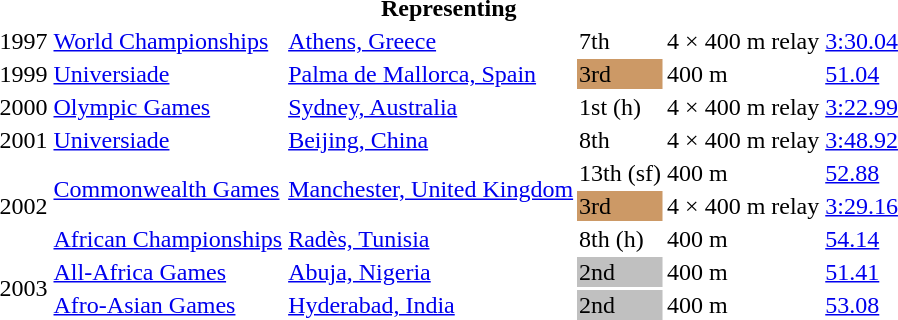<table>
<tr>
<th colspan="6">Representing </th>
</tr>
<tr>
<td>1997</td>
<td><a href='#'>World Championships</a></td>
<td><a href='#'>Athens, Greece</a></td>
<td>7th</td>
<td>4 × 400 m relay</td>
<td><a href='#'>3:30.04</a></td>
</tr>
<tr>
<td>1999</td>
<td><a href='#'>Universiade</a></td>
<td><a href='#'>Palma de Mallorca, Spain</a></td>
<td bgcolor=cc9966>3rd</td>
<td>400 m</td>
<td><a href='#'>51.04</a></td>
</tr>
<tr>
<td>2000</td>
<td><a href='#'>Olympic Games</a></td>
<td><a href='#'>Sydney, Australia</a></td>
<td>1st (h)</td>
<td>4 × 400 m relay</td>
<td><a href='#'>3:22.99</a></td>
</tr>
<tr>
<td>2001</td>
<td><a href='#'>Universiade</a></td>
<td><a href='#'>Beijing, China</a></td>
<td>8th</td>
<td>4 × 400 m relay</td>
<td><a href='#'>3:48.92</a></td>
</tr>
<tr>
<td rowspan=3>2002</td>
<td rowspan=2><a href='#'>Commonwealth Games</a></td>
<td rowspan=2><a href='#'>Manchester, United Kingdom</a></td>
<td>13th (sf)</td>
<td>400 m</td>
<td><a href='#'>52.88</a></td>
</tr>
<tr>
<td bgcolor=cc9966>3rd</td>
<td>4 × 400 m relay</td>
<td><a href='#'>3:29.16</a></td>
</tr>
<tr>
<td><a href='#'>African Championships</a></td>
<td><a href='#'>Radès, Tunisia</a></td>
<td>8th (h)</td>
<td>400 m</td>
<td><a href='#'>54.14</a></td>
</tr>
<tr>
<td rowspan=2>2003</td>
<td><a href='#'>All-Africa Games</a></td>
<td><a href='#'>Abuja, Nigeria</a></td>
<td bgcolor=silver>2nd</td>
<td>400 m</td>
<td><a href='#'>51.41</a></td>
</tr>
<tr>
<td><a href='#'>Afro-Asian Games</a></td>
<td><a href='#'>Hyderabad, India</a></td>
<td bgcolor=silver>2nd</td>
<td>400 m</td>
<td><a href='#'>53.08</a></td>
</tr>
</table>
